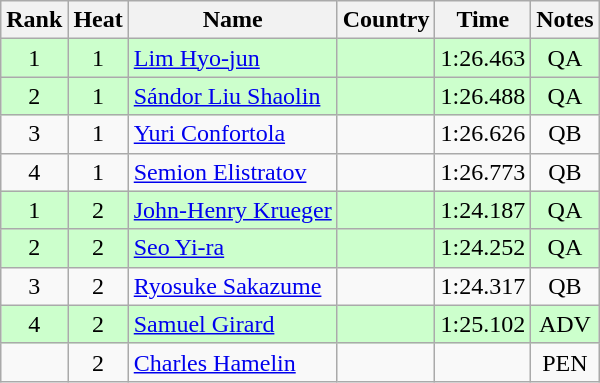<table class="wikitable sortable" style="text-align:center">
<tr>
<th>Rank</th>
<th>Heat</th>
<th>Name</th>
<th>Country</th>
<th>Time</th>
<th>Notes</th>
</tr>
<tr bgcolor=ccffcc>
<td>1</td>
<td>1</td>
<td align=left><a href='#'>Lim Hyo-jun</a></td>
<td align=left></td>
<td>1:26.463</td>
<td>QA</td>
</tr>
<tr bgcolor=ccffcc>
<td>2</td>
<td>1</td>
<td align=left><a href='#'>Sándor Liu Shaolin</a></td>
<td align=left></td>
<td>1:26.488</td>
<td>QA</td>
</tr>
<tr>
<td>3</td>
<td>1</td>
<td align=left><a href='#'>Yuri Confortola</a></td>
<td align=left></td>
<td>1:26.626</td>
<td>QB</td>
</tr>
<tr>
<td>4</td>
<td>1</td>
<td align=left><a href='#'>Semion Elistratov</a></td>
<td align=left></td>
<td>1:26.773</td>
<td>QB</td>
</tr>
<tr bgcolor=ccffcc>
<td>1</td>
<td>2</td>
<td align=left><a href='#'>John-Henry Krueger</a></td>
<td align=left></td>
<td>1:24.187</td>
<td>QA</td>
</tr>
<tr bgcolor=ccffcc>
<td>2</td>
<td>2</td>
<td align=left><a href='#'>Seo Yi-ra</a></td>
<td align=left></td>
<td>1:24.252</td>
<td>QA</td>
</tr>
<tr>
<td>3</td>
<td>2</td>
<td align=left><a href='#'>Ryosuke Sakazume</a></td>
<td align=left></td>
<td>1:24.317</td>
<td>QB</td>
</tr>
<tr bgcolor=ccffcc>
<td>4</td>
<td>2</td>
<td align=left><a href='#'>Samuel Girard</a></td>
<td align=left></td>
<td>1:25.102</td>
<td>ADV</td>
</tr>
<tr>
<td></td>
<td>2</td>
<td align=left><a href='#'>Charles Hamelin</a></td>
<td align=left></td>
<td></td>
<td>PEN</td>
</tr>
</table>
